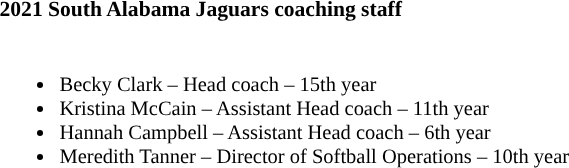<table class="toccolours" style="text-align: left; font-size:90%;">
<tr>
<th colspan="9">2021 South Alabama Jaguars coaching staff</th>
</tr>
<tr>
<td style="font-size: 95%;" valign="top"><br><ul><li>Becky Clark – Head coach – 15th year</li><li>Kristina McCain – Assistant Head coach – 11th year</li><li>Hannah Campbell – Assistant Head coach – 6th year</li><li>Meredith Tanner – Director of Softball Operations – 10th year</li></ul></td>
</tr>
</table>
